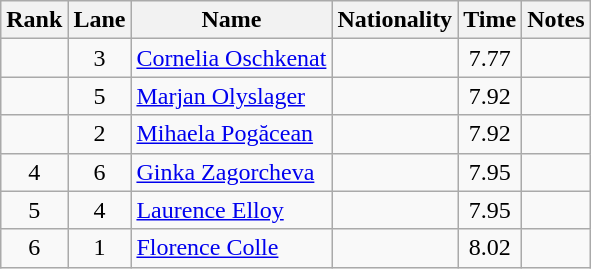<table class="wikitable sortable" style="text-align:center">
<tr>
<th>Rank</th>
<th>Lane</th>
<th>Name</th>
<th>Nationality</th>
<th>Time</th>
<th>Notes</th>
</tr>
<tr>
<td></td>
<td>3</td>
<td align="left"><a href='#'>Cornelia Oschkenat</a></td>
<td align=left></td>
<td>7.77</td>
<td></td>
</tr>
<tr>
<td></td>
<td>5</td>
<td align="left"><a href='#'>Marjan Olyslager</a></td>
<td align=left></td>
<td>7.92</td>
<td></td>
</tr>
<tr>
<td></td>
<td>2</td>
<td align="left"><a href='#'>Mihaela Pogăcean</a></td>
<td align=left></td>
<td>7.92</td>
<td></td>
</tr>
<tr>
<td>4</td>
<td>6</td>
<td align="left"><a href='#'>Ginka Zagorcheva</a></td>
<td align=left></td>
<td>7.95</td>
<td></td>
</tr>
<tr>
<td>5</td>
<td>4</td>
<td align="left"><a href='#'>Laurence Elloy</a></td>
<td align=left></td>
<td>7.95</td>
<td></td>
</tr>
<tr>
<td>6</td>
<td>1</td>
<td align="left"><a href='#'>Florence Colle</a></td>
<td align=left></td>
<td>8.02</td>
<td></td>
</tr>
</table>
